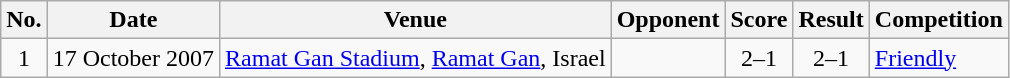<table class="wikitable sortable">
<tr>
<th scope="col">No.</th>
<th scope="col">Date</th>
<th scope="col">Venue</th>
<th scope="col">Opponent</th>
<th scope="col">Score</th>
<th scope="col">Result</th>
<th scope="col">Competition</th>
</tr>
<tr>
<td align="center">1</td>
<td>17 October 2007</td>
<td><a href='#'>Ramat Gan Stadium</a>, <a href='#'>Ramat Gan</a>, Israel</td>
<td></td>
<td align="center">2–1</td>
<td align="center">2–1</td>
<td><a href='#'>Friendly</a></td>
</tr>
</table>
